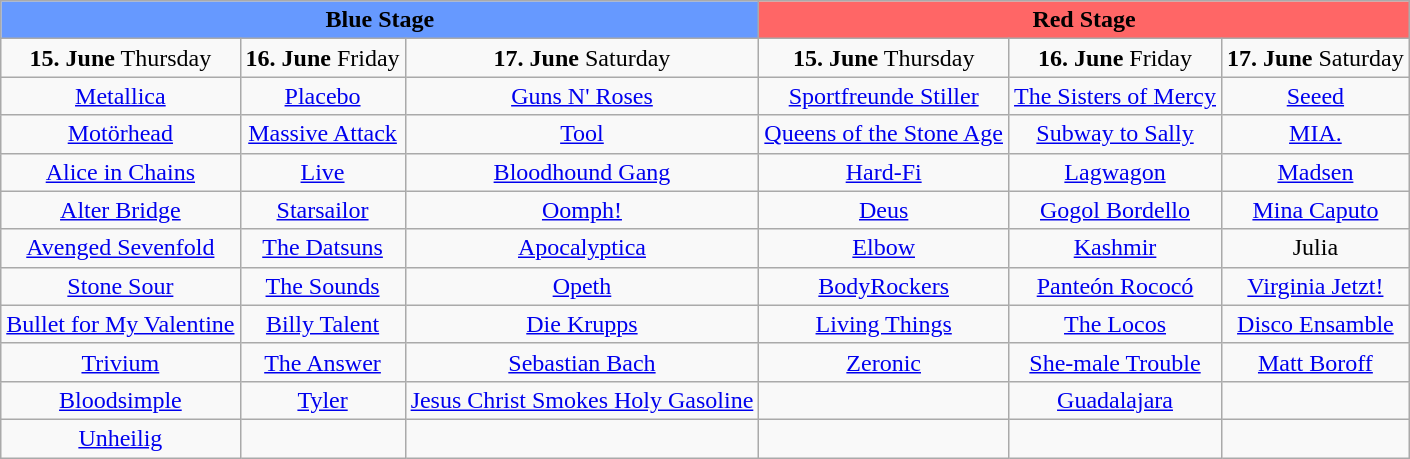<table class="wikitable" style="text-align:center">
<tr>
<td colspan="3" style="background-color:#6699FF"><strong>Blue Stage</strong></td>
<td colspan="3" style="background-color:#FF6666"><strong>Red Stage</strong></td>
</tr>
<tr>
<td><strong>15. June</strong> Thursday</td>
<td><strong>16. June</strong> Friday</td>
<td><strong>17. June</strong> Saturday</td>
<td><strong>15. June</strong> Thursday</td>
<td><strong>16. June</strong> Friday</td>
<td><strong>17. June</strong> Saturday</td>
</tr>
<tr>
<td><a href='#'>Metallica</a></td>
<td><a href='#'>Placebo</a></td>
<td><a href='#'>Guns N' Roses</a></td>
<td><a href='#'>Sportfreunde Stiller</a></td>
<td><a href='#'>The Sisters of Mercy</a></td>
<td><a href='#'>Seeed</a></td>
</tr>
<tr>
<td><a href='#'>Motörhead</a></td>
<td><a href='#'>Massive Attack</a></td>
<td><a href='#'>Tool</a></td>
<td><a href='#'>Queens of the Stone Age</a></td>
<td><a href='#'>Subway to Sally</a></td>
<td><a href='#'>MIA.</a></td>
</tr>
<tr>
<td><a href='#'>Alice in Chains</a></td>
<td><a href='#'>Live</a></td>
<td><a href='#'>Bloodhound Gang</a></td>
<td><a href='#'>Hard-Fi</a></td>
<td><a href='#'>Lagwagon</a></td>
<td><a href='#'>Madsen</a></td>
</tr>
<tr>
<td><a href='#'>Alter Bridge</a></td>
<td><a href='#'>Starsailor</a></td>
<td><a href='#'>Oomph!</a></td>
<td><a href='#'>Deus</a></td>
<td><a href='#'>Gogol Bordello</a></td>
<td><a href='#'>Mina Caputo</a></td>
</tr>
<tr>
<td><a href='#'>Avenged Sevenfold</a></td>
<td><a href='#'>The Datsuns</a></td>
<td><a href='#'>Apocalyptica</a></td>
<td><a href='#'>Elbow</a></td>
<td><a href='#'>Kashmir</a></td>
<td>Julia</td>
</tr>
<tr>
<td><a href='#'>Stone Sour</a></td>
<td><a href='#'>The Sounds</a></td>
<td><a href='#'>Opeth</a></td>
<td><a href='#'>BodyRockers</a></td>
<td><a href='#'>Panteón Rococó</a></td>
<td><a href='#'>Virginia Jetzt!</a></td>
</tr>
<tr>
<td><a href='#'>Bullet for My Valentine</a></td>
<td><a href='#'>Billy Talent</a></td>
<td><a href='#'>Die Krupps</a></td>
<td><a href='#'>Living Things</a></td>
<td><a href='#'>The Locos</a></td>
<td><a href='#'>Disco Ensamble</a></td>
</tr>
<tr>
<td><a href='#'>Trivium</a></td>
<td><a href='#'>The Answer</a></td>
<td><a href='#'>Sebastian Bach</a></td>
<td><a href='#'>Zeronic</a></td>
<td><a href='#'>She-male Trouble</a></td>
<td><a href='#'>Matt Boroff</a></td>
</tr>
<tr>
<td><a href='#'>Bloodsimple</a></td>
<td><a href='#'>Tyler</a></td>
<td><a href='#'>Jesus Christ Smokes Holy Gasoline</a></td>
<td></td>
<td><a href='#'>Guadalajara</a></td>
<td></td>
</tr>
<tr>
<td><a href='#'>Unheilig</a></td>
<td></td>
<td></td>
<td></td>
<td></td>
<td></td>
</tr>
</table>
